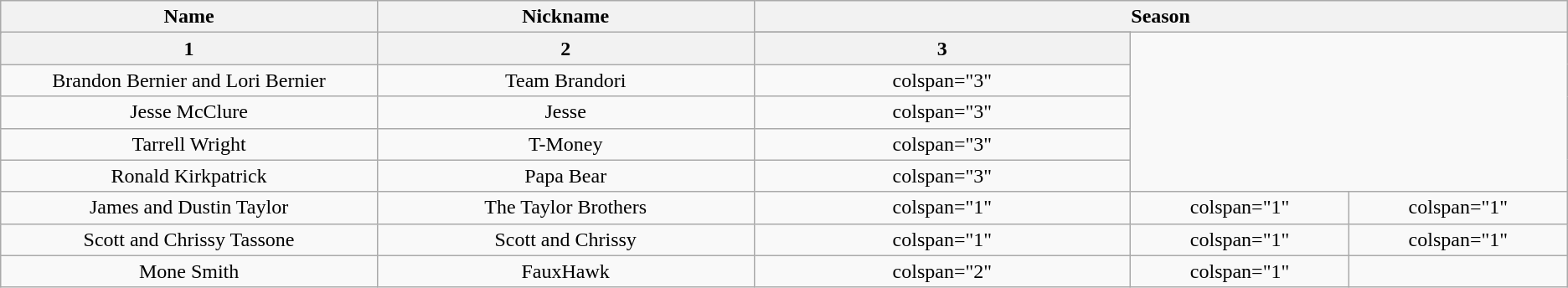<table class="wikitable plainrowheaders" style="text-align:center">
<tr>
<th rowspan="2" width="10%" scope="col">Name</th>
<th rowspan="2" width="10%" scope="col">Nickname</th>
<th colspan="3" width="20%">Season</th>
</tr>
<tr>
</tr>
<tr>
<th width="10%" scope="col">1</th>
<th width="10%" scope="col">2</th>
<th width="10%" scope="col">3</th>
</tr>
<tr>
<td>Brandon Bernier and Lori Bernier</td>
<td>Team Brandori</td>
<td>colspan="3" </td>
</tr>
<tr>
<td>Jesse McClure</td>
<td>Jesse</td>
<td>colspan="3" </td>
</tr>
<tr>
<td>Tarrell Wright</td>
<td>T-Money</td>
<td>colspan="3" </td>
</tr>
<tr>
<td>Ronald Kirkpatrick</td>
<td>Papa Bear</td>
<td>colspan="3" </td>
</tr>
<tr>
<td>James and Dustin Taylor</td>
<td>The Taylor Brothers</td>
<td>colspan="1" </td>
<td>colspan="1" </td>
<td>colspan="1" </td>
</tr>
<tr>
<td>Scott and Chrissy Tassone</td>
<td>Scott and Chrissy</td>
<td>colspan="1" </td>
<td>colspan="1" </td>
<td>colspan="1" </td>
</tr>
<tr>
<td>Mone Smith</td>
<td>FauxHawk</td>
<td>colspan="2" </td>
<td>colspan="1" </td>
</tr>
</table>
